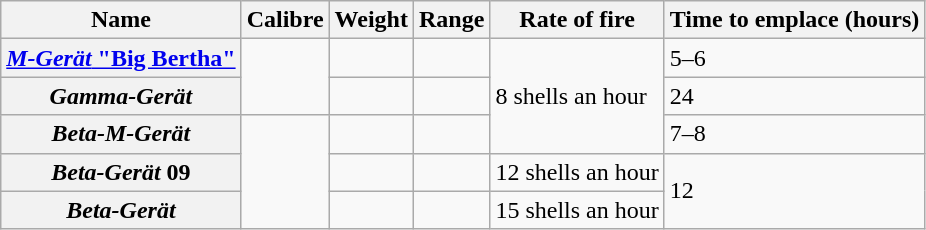<table class="wikitable">
<tr>
<th>Name</th>
<th>Calibre</th>
<th>Weight</th>
<th>Range</th>
<th>Rate of fire</th>
<th>Time to emplace (hours)</th>
</tr>
<tr>
<th><a href='#'><em>M-Gerät</em> "Big Bertha"</a></th>
<td rowspan="2"></td>
<td></td>
<td></td>
<td rowspan="3">8 shells an hour</td>
<td>5–6</td>
</tr>
<tr>
<th><em>Gamma-Gerät</em></th>
<td></td>
<td></td>
<td>24</td>
</tr>
<tr>
<th><em>Beta-M-Gerät</em></th>
<td rowspan="3"></td>
<td></td>
<td></td>
<td>7–8</td>
</tr>
<tr>
<th><em>Beta-Gerät</em> 09</th>
<td></td>
<td></td>
<td>12 shells an hour</td>
<td rowspan="2">12</td>
</tr>
<tr>
<th><em>Beta-Gerät</em></th>
<td></td>
<td></td>
<td>15 shells an hour</td>
</tr>
</table>
